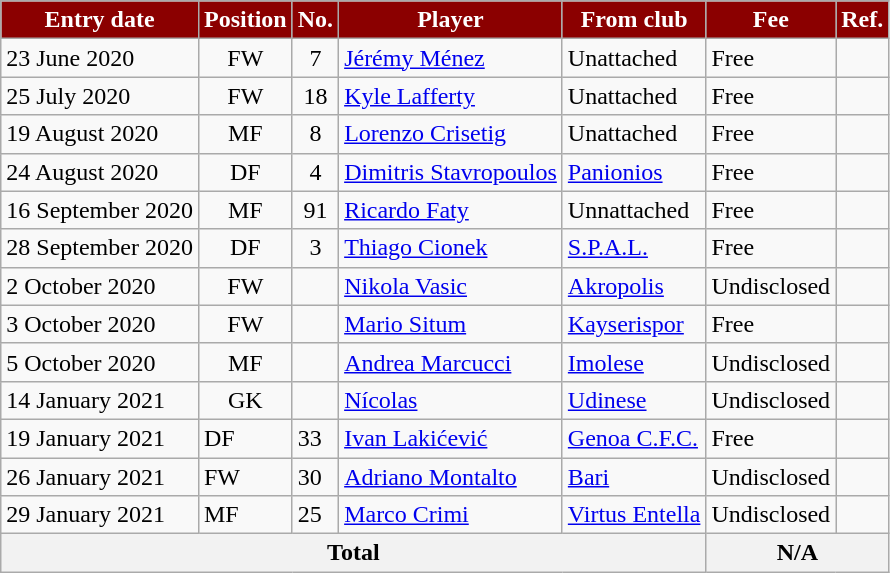<table class="wikitable sortable">
<tr>
<th style="background:#8B0000; color:white;"><strong>Entry date</strong></th>
<th style="background:#8B0000; color:white;"><strong>Position</strong></th>
<th style="background:#8B0000; color:white;"><strong>No.</strong></th>
<th style="background:#8B0000; color:white;"><strong>Player</strong></th>
<th style="background:#8B0000; color:white;"><strong>From club</strong></th>
<th style="background:#8B0000; color:white;"><strong>Fee</strong></th>
<th style="background:#8B0000; color:white;"><strong>Ref.</strong></th>
</tr>
<tr>
<td>23 June 2020</td>
<td style="text-align:center;">FW</td>
<td style="text-align:center;">7</td>
<td style="text-align:left;"> <a href='#'>Jérémy Ménez</a></td>
<td style="text-align:left;">Unattached</td>
<td>Free</td>
<td></td>
</tr>
<tr>
<td>25 July 2020</td>
<td style="text-align:center;">FW</td>
<td style="text-align:center;">18</td>
<td style="text-align:left;"> <a href='#'>Kyle Lafferty</a></td>
<td style="text-align:left;">Unattached</td>
<td>Free</td>
<td></td>
</tr>
<tr>
<td>19 August 2020</td>
<td style="text-align:center;">MF</td>
<td style="text-align:center;">8</td>
<td style="text-align:left;"> <a href='#'>Lorenzo Crisetig</a></td>
<td style="text-align:left;">Unattached</td>
<td>Free</td>
<td></td>
</tr>
<tr>
<td>24 August 2020</td>
<td style="text-align:center;">DF</td>
<td style="text-align:center;">4</td>
<td style="text-align:left;"> <a href='#'>Dimitris Stavropoulos</a></td>
<td style="text-align:left;"> <a href='#'>Panionios</a></td>
<td> Free</td>
<td></td>
</tr>
<tr>
<td>16 September 2020</td>
<td style="text-align:center;">MF</td>
<td style="text-align:center;">91</td>
<td style="text-align:left;"> <a href='#'>Ricardo Faty</a></td>
<td style="text-align:left;">Unnattached</td>
<td> Free</td>
<td></td>
</tr>
<tr>
<td>28 September 2020</td>
<td style="text-align:center;">DF</td>
<td style="text-align:center;">3</td>
<td style="text-align:left;"> <a href='#'>Thiago Cionek</a></td>
<td style="text-align:left;"> <a href='#'>S.P.A.L.</a></td>
<td> Free</td>
<td></td>
</tr>
<tr>
<td>2 October 2020</td>
<td style="text-align:center;">FW</td>
<td style="text-align:center;"></td>
<td style="text-align:left;"> <a href='#'>Nikola Vasic</a></td>
<td style="text-align:left;"> <a href='#'>Akropolis</a></td>
<td> Undisclosed</td>
<td></td>
</tr>
<tr>
<td>3 October 2020</td>
<td style="text-align:center;">FW</td>
<td style="text-align:center;"></td>
<td style="text-align:left;"> <a href='#'>Mario Situm</a></td>
<td style="text-align:left;"> <a href='#'>Kayserispor</a></td>
<td> Free</td>
<td></td>
</tr>
<tr>
<td>5 October 2020</td>
<td style="text-align:center;">MF</td>
<td style="text-align:center;"></td>
<td style="text-align:left;"> <a href='#'>Andrea Marcucci</a></td>
<td style="text-align:left;"> <a href='#'>Imolese</a></td>
<td> Undisclosed</td>
<td></td>
</tr>
<tr>
<td>14 January 2021</td>
<td style="text-align:center;">GK</td>
<td style="text-align:center;"></td>
<td style="text-align:left;"> <a href='#'>Nícolas</a></td>
<td style="text-align:left;"> <a href='#'>Udinese</a></td>
<td> Undisclosed</td>
<td></td>
</tr>
<tr>
<td>19 January 2021</td>
<td>DF</td>
<td>33</td>
<td> <a href='#'>Ivan Lakićević</a></td>
<td> <a href='#'>Genoa C.F.C.</a></td>
<td>Free</td>
<td></td>
</tr>
<tr>
<td>26 January 2021</td>
<td>FW</td>
<td>30</td>
<td> <a href='#'>Adriano Montalto</a></td>
<td> <a href='#'>Bari</a></td>
<td>Undisclosed</td>
<td></td>
</tr>
<tr>
<td>29 January 2021</td>
<td>MF</td>
<td>25</td>
<td> <a href='#'>Marco Crimi</a></td>
<td> <a href='#'>Virtus Entella</a></td>
<td>Undisclosed</td>
<td></td>
</tr>
<tr>
<th colspan="5">Total</th>
<th colspan="2"> N/A</th>
</tr>
</table>
